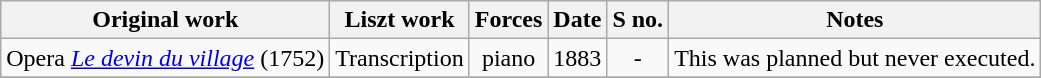<table class="wikitable">
<tr>
<th>Original work</th>
<th>Liszt work</th>
<th>Forces</th>
<th>Date</th>
<th>S no.</th>
<th>Notes</th>
</tr>
<tr>
<td>Opera <em><a href='#'>Le devin du village</a></em> (1752)</td>
<td>Transcription</td>
<td style="text-align: center">piano</td>
<td>1883</td>
<td style="text-align: center">-</td>
<td>This was planned but never executed.</td>
</tr>
<tr>
</tr>
</table>
